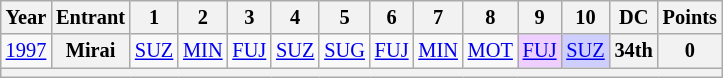<table class="wikitable" style="text-align:center; font-size:85%">
<tr>
<th>Year</th>
<th>Entrant</th>
<th>1</th>
<th>2</th>
<th>3</th>
<th>4</th>
<th>5</th>
<th>6</th>
<th>7</th>
<th>8</th>
<th>9</th>
<th>10</th>
<th>DC</th>
<th>Points</th>
</tr>
<tr>
<td><a href='#'>1997</a></td>
<th>Mirai</th>
<td><a href='#'>SUZ</a></td>
<td><a href='#'>MIN</a></td>
<td><a href='#'>FUJ</a></td>
<td><a href='#'>SUZ</a></td>
<td><a href='#'>SUG</a></td>
<td><a href='#'>FUJ</a></td>
<td><a href='#'>MIN</a></td>
<td><a href='#'>MOT</a></td>
<td style="background:#EFCFFF;"><a href='#'>FUJ</a><br></td>
<td style="background:#CFCFFF;"><a href='#'>SUZ</a><br></td>
<th>34th</th>
<th>0</th>
</tr>
<tr>
<th colspan="14"></th>
</tr>
</table>
